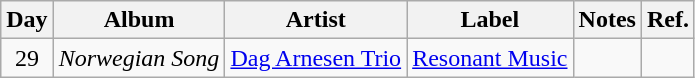<table class="wikitable">
<tr>
<th>Day</th>
<th>Album</th>
<th>Artist</th>
<th>Label</th>
<th>Notes</th>
<th>Ref.</th>
</tr>
<tr>
<td rowspan="1" style="text-align:center;">29</td>
<td><em>Norwegian Song</em></td>
<td><a href='#'>Dag Arnesen Trio</a></td>
<td><a href='#'>Resonant Music</a></td>
<td></td>
<td style="text-align:center;"></td>
</tr>
</table>
